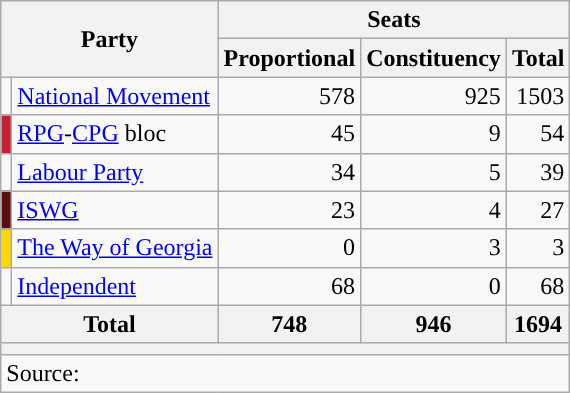<table class="wikitable">
<tr>
<th colspan="2" rowspan="2">Party</th>
<th scope="col" colspan="3">Seats</th>
</tr>
<tr>
<th>Proportional</th>
<th>Constituency</th>
<th>Total</th>
</tr>
<tr>
<td style="background:"></td>
<td align=left><a href='#'>National Movement</a></td>
<td align=right>578</td>
<td align=right>925</td>
<td align=right>1503</td>
</tr>
<tr>
<td style="background:#C51F33"></td>
<td align=left><a href='#'>RPG</a>-<a href='#'>CPG</a> bloc</td>
<td align=right>45</td>
<td align=right>9</td>
<td align=right>54</td>
</tr>
<tr>
<td style="background:"></td>
<td align=left><a href='#'>Labour Party</a></td>
<td align=right>34</td>
<td align=right>5</td>
<td align=right>39</td>
</tr>
<tr>
<td style="background:#5e0b10"></td>
<td align=left><a href='#'>ISWG</a></td>
<td align=right>23</td>
<td align=right>4</td>
<td align=right>27</td>
</tr>
<tr>
<td style="background:gold"></td>
<td align=left><a href='#'>The Way of Georgia</a></td>
<td align=right>0</td>
<td align=right>3</td>
<td align=right>3</td>
</tr>
<tr>
<td style="background:"></td>
<td align=left><a href='#'>Independent</a></td>
<td align=right>68</td>
<td align=right>0</td>
<td align=right>68</td>
</tr>
<tr>
<th colspan="2">Total</th>
<th>748</th>
<th>946</th>
<th colspan="2">1694</th>
</tr>
<tr>
<th colspan=5></th>
</tr>
<tr>
<td colspan=9>Source: </td>
</tr>
</table>
